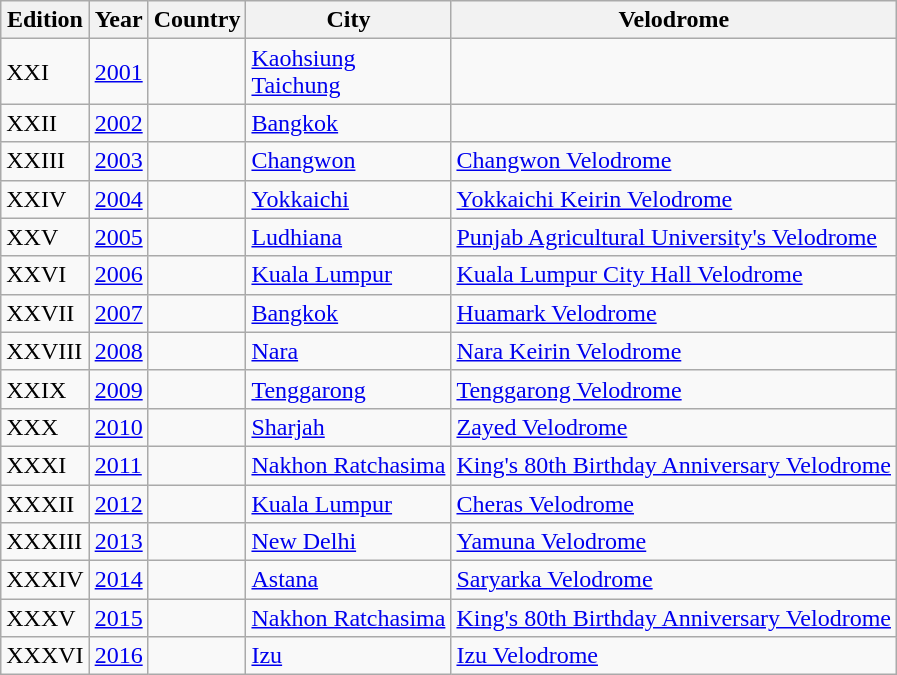<table class="wikitable">
<tr>
<th>Edition</th>
<th>Year</th>
<th>Country</th>
<th>City</th>
<th>Velodrome</th>
</tr>
<tr>
<td>XXI</td>
<td><a href='#'>2001</a></td>
<td></td>
<td><a href='#'>Kaohsiung</a><br><a href='#'>Taichung</a></td>
<td></td>
</tr>
<tr>
<td>XXII</td>
<td><a href='#'>2002</a></td>
<td></td>
<td><a href='#'>Bangkok</a></td>
<td></td>
</tr>
<tr>
<td>XXIII</td>
<td><a href='#'>2003</a></td>
<td></td>
<td><a href='#'>Changwon</a></td>
<td><a href='#'>Changwon Velodrome</a></td>
</tr>
<tr>
<td>XXIV</td>
<td><a href='#'>2004</a></td>
<td></td>
<td><a href='#'>Yokkaichi</a></td>
<td><a href='#'>Yokkaichi Keirin Velodrome</a></td>
</tr>
<tr>
<td>XXV</td>
<td><a href='#'>2005</a></td>
<td></td>
<td><a href='#'>Ludhiana</a></td>
<td><a href='#'>Punjab Agricultural University's Velodrome</a></td>
</tr>
<tr>
<td>XXVI</td>
<td><a href='#'>2006</a></td>
<td></td>
<td><a href='#'>Kuala Lumpur</a></td>
<td><a href='#'>Kuala Lumpur City Hall Velodrome</a></td>
</tr>
<tr>
<td>XXVII</td>
<td><a href='#'>2007</a></td>
<td></td>
<td><a href='#'>Bangkok</a></td>
<td><a href='#'>Huamark Velodrome</a></td>
</tr>
<tr>
<td>XXVIII</td>
<td><a href='#'>2008</a></td>
<td></td>
<td><a href='#'>Nara</a></td>
<td><a href='#'>Nara Keirin Velodrome</a></td>
</tr>
<tr>
<td>XXIX</td>
<td><a href='#'>2009</a></td>
<td></td>
<td><a href='#'>Tenggarong</a></td>
<td><a href='#'>Tenggarong Velodrome</a></td>
</tr>
<tr>
<td>XXX</td>
<td><a href='#'>2010</a></td>
<td></td>
<td><a href='#'>Sharjah</a></td>
<td><a href='#'>Zayed Velodrome</a></td>
</tr>
<tr>
<td>XXXI</td>
<td><a href='#'>2011</a></td>
<td></td>
<td><a href='#'>Nakhon Ratchasima</a></td>
<td><a href='#'>King's 80th Birthday Anniversary Velodrome</a></td>
</tr>
<tr>
<td>XXXII</td>
<td><a href='#'>2012</a></td>
<td></td>
<td><a href='#'>Kuala Lumpur</a></td>
<td><a href='#'>Cheras Velodrome</a></td>
</tr>
<tr>
<td>XXXIII</td>
<td><a href='#'>2013</a></td>
<td></td>
<td><a href='#'>New Delhi</a></td>
<td><a href='#'>Yamuna Velodrome</a></td>
</tr>
<tr>
<td>XXXIV</td>
<td><a href='#'>2014</a></td>
<td></td>
<td><a href='#'>Astana</a></td>
<td><a href='#'>Saryarka Velodrome</a></td>
</tr>
<tr>
<td>XXXV</td>
<td><a href='#'>2015</a></td>
<td></td>
<td><a href='#'>Nakhon Ratchasima</a></td>
<td><a href='#'>King's 80th Birthday Anniversary Velodrome</a></td>
</tr>
<tr>
<td>XXXVI</td>
<td><a href='#'>2016</a></td>
<td></td>
<td><a href='#'>Izu</a></td>
<td><a href='#'>Izu Velodrome</a></td>
</tr>
</table>
